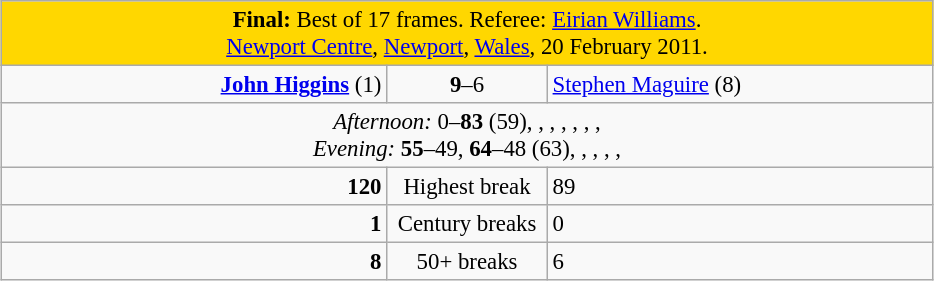<table class="wikitable" style="font-size: 95%; margin: 1em auto 1em auto;">
<tr>
<td colspan="3" align="center" bgcolor="#ffd700"><strong>Final:</strong> Best of 17 frames. Referee: <a href='#'>Eirian Williams</a>.<br><a href='#'>Newport Centre</a>, <a href='#'>Newport</a>, <a href='#'>Wales</a>, 20 February 2011.</td>
</tr>
<tr>
<td width="250" align="right"><strong><a href='#'>John Higgins</a></strong> (1) <br></td>
<td width="100" align="center"><strong>9</strong>–6</td>
<td width="250"><a href='#'>Stephen Maguire</a> (8) <br></td>
</tr>
<tr>
<td colspan="3" align="center" style="font-size: 100%"><em>Afternoon:</em> 0–<strong>83</strong> (59), , , , , , ,  <br><em>Evening:</em> <strong>55</strong>–49, <strong>64</strong>–48 (63), , , , , </td>
</tr>
<tr>
<td align="right"><strong>120</strong></td>
<td align="center">Highest break</td>
<td>89</td>
</tr>
<tr>
<td align="right"><strong>1</strong></td>
<td align="center">Century breaks</td>
<td>0</td>
</tr>
<tr>
<td align="right"><strong>8</strong></td>
<td align="center">50+ breaks</td>
<td>6</td>
</tr>
</table>
